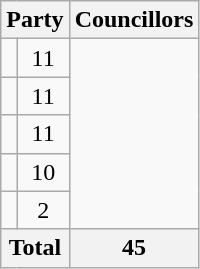<table class="wikitable">
<tr>
<th colspan=2>Party</th>
<th>Councillors</th>
</tr>
<tr>
<td></td>
<td align=center>11</td>
</tr>
<tr>
<td></td>
<td align=center>11</td>
</tr>
<tr>
<td></td>
<td align=center>11</td>
</tr>
<tr>
<td></td>
<td align=center>10</td>
</tr>
<tr>
<td></td>
<td align=center>2</td>
</tr>
<tr>
<th colspan=2>Total</th>
<th align=center>45</th>
</tr>
</table>
